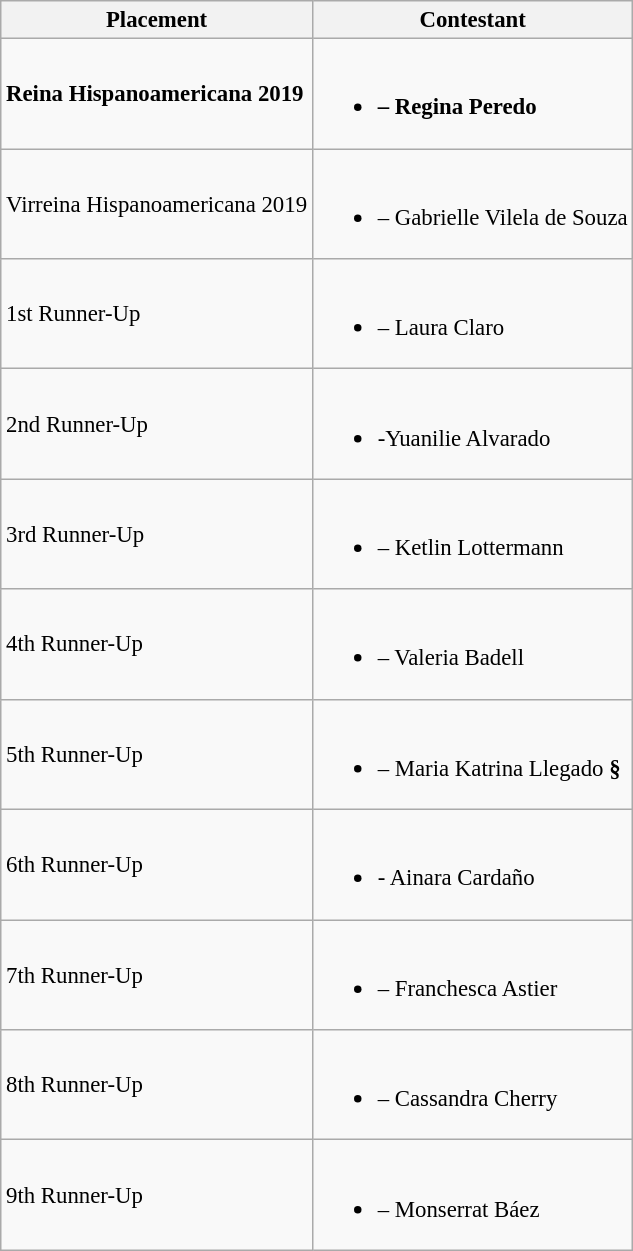<table class="wikitable sortable" style="font-size: 95%;">
<tr>
<th>Placement</th>
<th>Contestant</th>
</tr>
<tr>
<td><strong>Reina Hispanoamericana 2019</strong></td>
<td><br><ul><li><strong> – Regina Peredo</strong></li></ul></td>
</tr>
<tr>
<td>Virreina Hispanoamericana 2019</td>
<td><br><ul><li> – Gabrielle Vilela de Souza</li></ul></td>
</tr>
<tr>
<td>1st Runner-Up</td>
<td><br><ul><li> – Laura Claro</li></ul></td>
</tr>
<tr>
<td>2nd Runner-Up</td>
<td><br><ul><li> -Yuanilie Alvarado</li></ul></td>
</tr>
<tr>
<td>3rd Runner-Up</td>
<td><br><ul><li> – Ketlin Lottermann</li></ul></td>
</tr>
<tr>
<td>4th Runner-Up</td>
<td><br><ul><li> – Valeria Badell</li></ul></td>
</tr>
<tr>
<td>5th Runner-Up</td>
<td><br><ul><li> – Maria Katrina Llegado <strong>§</strong></li></ul></td>
</tr>
<tr>
<td>6th Runner-Up</td>
<td><br><ul><li> - Ainara Cardaño</li></ul></td>
</tr>
<tr>
<td>7th Runner-Up</td>
<td><br><ul><li> – Franchesca Astier</li></ul></td>
</tr>
<tr>
<td>8th Runner-Up</td>
<td><br><ul><li> – Cassandra Cherry</li></ul></td>
</tr>
<tr>
<td>9th Runner-Up</td>
<td><br><ul><li> – Monserrat Báez</li></ul></td>
</tr>
</table>
